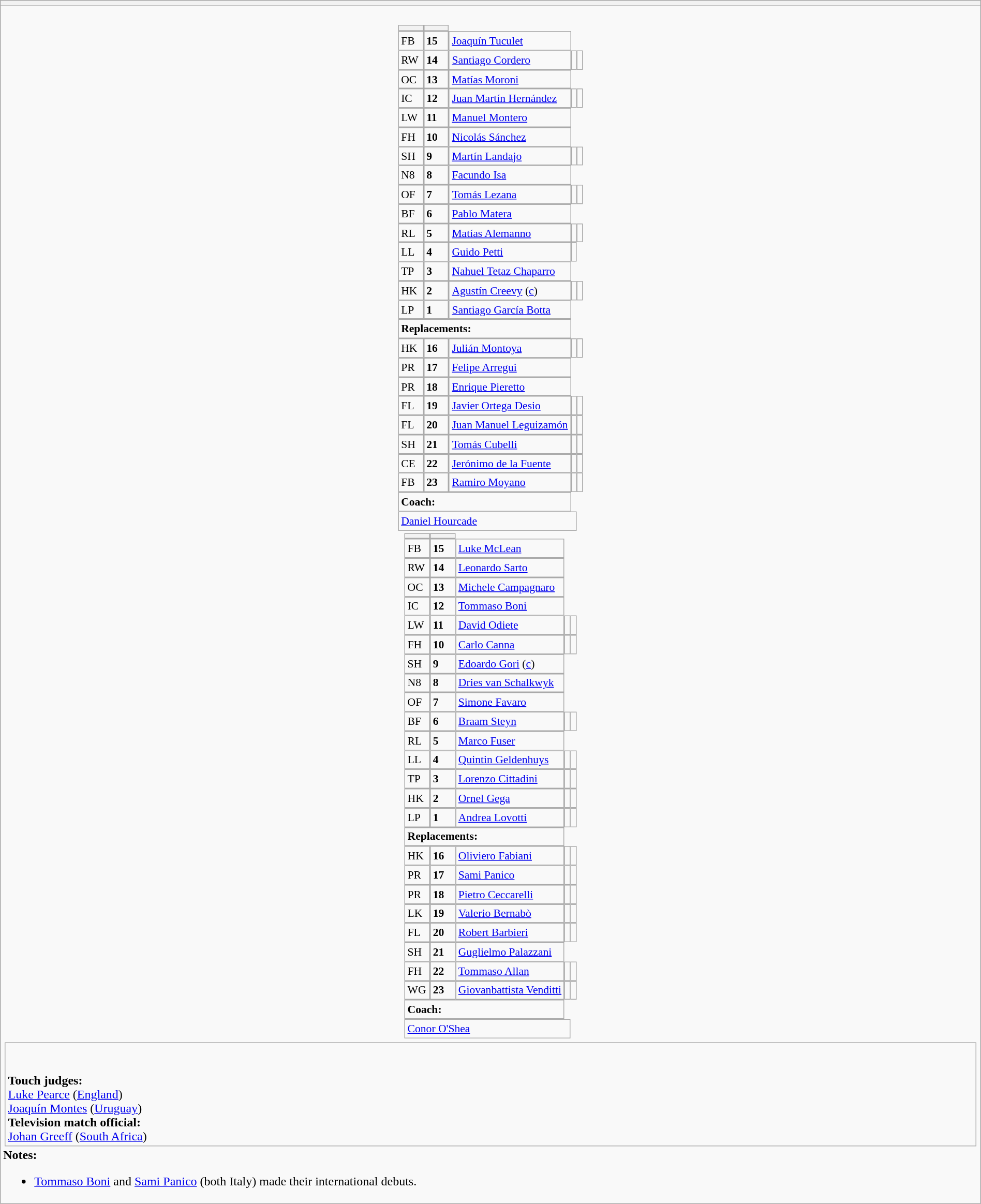<table style="width:100%" class="wikitable collapsible collapsed">
<tr>
<th></th>
</tr>
<tr>
<td><br>






<table style="font-size:90%; margin:0.2em auto;" cellspacing="0" cellpadding="0">
<tr>
<th width="25"></th>
<th width="25"></th>
</tr>
<tr>
<td>FB</td>
<td><strong>15</strong></td>
<td><a href='#'>Joaquín Tuculet</a></td>
</tr>
<tr>
<td>RW</td>
<td><strong>14</strong></td>
<td><a href='#'>Santiago Cordero</a></td>
<td></td>
<td></td>
</tr>
<tr>
<td>OC</td>
<td><strong>13</strong></td>
<td><a href='#'>Matías Moroni</a></td>
</tr>
<tr>
<td>IC</td>
<td><strong>12</strong></td>
<td><a href='#'>Juan Martín Hernández</a></td>
<td></td>
<td></td>
</tr>
<tr>
<td>LW</td>
<td><strong>11</strong></td>
<td><a href='#'>Manuel Montero</a></td>
</tr>
<tr>
<td>FH</td>
<td><strong>10</strong></td>
<td><a href='#'>Nicolás Sánchez</a></td>
</tr>
<tr>
<td>SH</td>
<td><strong>9</strong></td>
<td><a href='#'>Martín Landajo</a></td>
<td></td>
<td></td>
</tr>
<tr>
<td>N8</td>
<td><strong>8</strong></td>
<td><a href='#'>Facundo Isa</a></td>
</tr>
<tr>
<td>OF</td>
<td><strong>7</strong></td>
<td><a href='#'>Tomás Lezana</a></td>
<td></td>
<td></td>
</tr>
<tr>
<td>BF</td>
<td><strong>6</strong></td>
<td><a href='#'>Pablo Matera</a></td>
</tr>
<tr>
<td>RL</td>
<td><strong>5</strong></td>
<td><a href='#'>Matías Alemanno</a></td>
<td></td>
<td></td>
</tr>
<tr>
<td>LL</td>
<td><strong>4</strong></td>
<td><a href='#'>Guido Petti</a></td>
<td></td>
</tr>
<tr>
<td>TP</td>
<td><strong>3</strong></td>
<td><a href='#'>Nahuel Tetaz Chaparro</a></td>
</tr>
<tr>
<td>HK</td>
<td><strong>2</strong></td>
<td><a href='#'>Agustín Creevy</a> (<a href='#'>c</a>)</td>
<td></td>
<td></td>
</tr>
<tr>
<td>LP</td>
<td><strong>1</strong></td>
<td><a href='#'>Santiago García Botta</a></td>
</tr>
<tr>
<td colspan=3><strong>Replacements:</strong></td>
</tr>
<tr>
<td>HK</td>
<td><strong>16</strong></td>
<td><a href='#'>Julián Montoya</a></td>
<td></td>
<td></td>
</tr>
<tr>
<td>PR</td>
<td><strong>17</strong></td>
<td><a href='#'>Felipe Arregui</a></td>
</tr>
<tr>
<td>PR</td>
<td><strong>18</strong></td>
<td><a href='#'>Enrique Pieretto</a></td>
</tr>
<tr>
<td>FL</td>
<td><strong>19</strong></td>
<td><a href='#'>Javier Ortega Desio</a></td>
<td></td>
<td></td>
</tr>
<tr>
<td>FL</td>
<td><strong>20</strong></td>
<td><a href='#'>Juan Manuel Leguizamón</a></td>
<td></td>
<td></td>
</tr>
<tr>
<td>SH</td>
<td><strong>21</strong></td>
<td><a href='#'>Tomás Cubelli</a></td>
<td></td>
<td></td>
</tr>
<tr>
<td>CE</td>
<td><strong>22</strong></td>
<td><a href='#'>Jerónimo de la Fuente</a></td>
<td></td>
<td></td>
</tr>
<tr>
<td>FB</td>
<td><strong>23</strong></td>
<td><a href='#'>Ramiro Moyano</a></td>
<td></td>
<td></td>
</tr>
<tr>
<td colspan=3><strong>Coach:</strong></td>
</tr>
<tr>
<td colspan="4"> <a href='#'>Daniel Hourcade</a></td>
</tr>
</table>
<table cellspacing="0" cellpadding="0" style="font-size:90%; margin:0.2em auto;">
<tr>
<th width="25"></th>
<th width="25"></th>
</tr>
<tr>
<td>FB</td>
<td><strong>15</strong></td>
<td><a href='#'>Luke McLean</a></td>
</tr>
<tr>
<td>RW</td>
<td><strong>14</strong></td>
<td><a href='#'>Leonardo Sarto</a></td>
</tr>
<tr>
<td>OC</td>
<td><strong>13</strong></td>
<td><a href='#'>Michele Campagnaro</a></td>
</tr>
<tr>
<td>IC</td>
<td><strong>12</strong></td>
<td><a href='#'>Tommaso Boni</a></td>
</tr>
<tr>
<td>LW</td>
<td><strong>11</strong></td>
<td><a href='#'>David Odiete</a></td>
<td></td>
<td></td>
</tr>
<tr>
<td>FH</td>
<td><strong>10</strong></td>
<td><a href='#'>Carlo Canna</a></td>
<td></td>
<td></td>
</tr>
<tr>
<td>SH</td>
<td><strong>9</strong></td>
<td><a href='#'>Edoardo Gori</a> (<a href='#'>c</a>)</td>
</tr>
<tr>
<td>N8</td>
<td><strong>8</strong></td>
<td><a href='#'>Dries van Schalkwyk</a></td>
</tr>
<tr>
<td>OF</td>
<td><strong>7</strong></td>
<td><a href='#'>Simone Favaro</a></td>
</tr>
<tr>
<td>BF</td>
<td><strong>6</strong></td>
<td><a href='#'>Braam Steyn</a></td>
<td></td>
<td></td>
</tr>
<tr>
<td>RL</td>
<td><strong>5</strong></td>
<td><a href='#'>Marco Fuser</a></td>
</tr>
<tr>
<td>LL</td>
<td><strong>4</strong></td>
<td><a href='#'>Quintin Geldenhuys</a></td>
<td></td>
<td></td>
</tr>
<tr>
<td>TP</td>
<td><strong>3</strong></td>
<td><a href='#'>Lorenzo Cittadini</a></td>
<td></td>
<td></td>
</tr>
<tr>
<td>HK</td>
<td><strong>2</strong></td>
<td><a href='#'>Ornel Gega</a></td>
<td></td>
<td></td>
</tr>
<tr>
<td>LP</td>
<td><strong>1</strong></td>
<td><a href='#'>Andrea Lovotti</a></td>
<td></td>
<td></td>
</tr>
<tr>
<td colspan=3><strong>Replacements:</strong></td>
</tr>
<tr>
<td>HK</td>
<td><strong>16</strong></td>
<td><a href='#'>Oliviero Fabiani</a></td>
<td></td>
<td></td>
</tr>
<tr>
<td>PR</td>
<td><strong>17</strong></td>
<td><a href='#'>Sami Panico</a></td>
<td></td>
<td></td>
</tr>
<tr>
<td>PR</td>
<td><strong>18</strong></td>
<td><a href='#'>Pietro Ceccarelli</a></td>
<td></td>
<td></td>
</tr>
<tr>
<td>LK</td>
<td><strong>19</strong></td>
<td><a href='#'>Valerio Bernabò</a></td>
<td></td>
<td></td>
</tr>
<tr>
<td>FL</td>
<td><strong>20</strong></td>
<td><a href='#'>Robert Barbieri</a></td>
<td></td>
<td></td>
</tr>
<tr>
<td>SH</td>
<td><strong>21</strong></td>
<td><a href='#'>Guglielmo Palazzani</a></td>
</tr>
<tr>
<td>FH</td>
<td><strong>22</strong></td>
<td><a href='#'>Tommaso Allan</a></td>
<td></td>
<td></td>
</tr>
<tr>
<td>WG</td>
<td><strong>23</strong></td>
<td><a href='#'>Giovanbattista Venditti</a></td>
<td></td>
<td></td>
</tr>
<tr>
<td colspan=3><strong>Coach:</strong></td>
</tr>
<tr>
<td colspan="4"> <a href='#'>Conor O'Shea</a></td>
</tr>
</table>
<table style="width:100%">
<tr>
<td><br><br><strong>Touch judges:</strong>
<br><a href='#'>Luke Pearce</a> (<a href='#'>England</a>)
<br><a href='#'>Joaquín Montes</a> (<a href='#'>Uruguay</a>)
<br><strong>Television match official:</strong>
<br><a href='#'>Johan Greeff</a> (<a href='#'>South Africa</a>)</td>
</tr>
</table>
<strong>Notes:</strong><ul><li><a href='#'>Tommaso Boni</a> and <a href='#'>Sami Panico</a> (both Italy) made their international debuts.</li></ul></td>
</tr>
</table>
